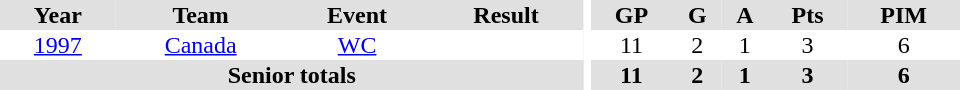<table border="0" cellpadding="1" cellspacing="0" style="text-align:center; width:40em">
<tr bgcolor="#e0e0e0">
<th>Year</th>
<th>Team</th>
<th>Event</th>
<th>Result</th>
<th rowspan="99" bgcolor="#ffffff"></th>
<th>GP</th>
<th>G</th>
<th>A</th>
<th>Pts</th>
<th>PIM</th>
</tr>
<tr>
<td><a href='#'>1997</a></td>
<td><a href='#'>Canada</a></td>
<td><a href='#'>WC</a></td>
<td></td>
<td>11</td>
<td>2</td>
<td>1</td>
<td>3</td>
<td>6</td>
</tr>
<tr bgcolor="#e0e0e0">
<th colspan="4">Senior totals</th>
<th>11</th>
<th>2</th>
<th>1</th>
<th>3</th>
<th>6</th>
</tr>
</table>
